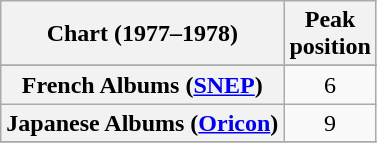<table class="wikitable sortable plainrowheaders">
<tr>
<th>Chart (1977–1978)</th>
<th>Peak<br>position</th>
</tr>
<tr>
</tr>
<tr>
<th scope="row">French Albums (<a href='#'>SNEP</a>)</th>
<td align="center">6</td>
</tr>
<tr>
<th scope="row">Japanese Albums (<a href='#'>Oricon</a>)</th>
<td align="center">9</td>
</tr>
<tr>
</tr>
</table>
